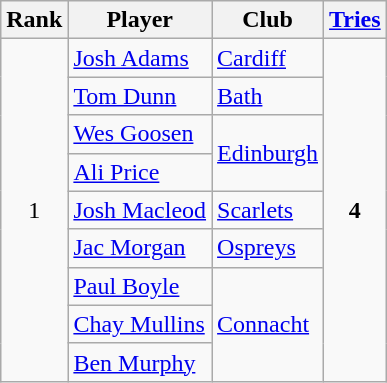<table class="wikitable" style="text-align:center">
<tr>
<th>Rank</th>
<th>Player</th>
<th>Club</th>
<th><a href='#'>Tries</a></th>
</tr>
<tr>
<td rowspan=9>1</td>
<td align=left> <a href='#'>Josh Adams</a></td>
<td align=left> <a href='#'>Cardiff</a></td>
<td rowspan=9><strong>4</strong></td>
</tr>
<tr>
<td align=left> <a href='#'>Tom Dunn</a></td>
<td align=left> <a href='#'>Bath</a></td>
</tr>
<tr>
<td align=left> <a href='#'>Wes Goosen</a></td>
<td rowspan=2 align=left> <a href='#'>Edinburgh</a></td>
</tr>
<tr>
<td align=left> <a href='#'>Ali Price</a></td>
</tr>
<tr>
<td align=left> <a href='#'>Josh Macleod</a></td>
<td align=left> <a href='#'>Scarlets</a></td>
</tr>
<tr>
<td align=left> <a href='#'>Jac Morgan</a></td>
<td align=left> <a href='#'>Ospreys</a></td>
</tr>
<tr>
<td align=left> <a href='#'>Paul Boyle</a></td>
<td rowspan=3 align=left> <a href='#'>Connacht</a></td>
</tr>
<tr>
<td align=left> <a href='#'>Chay Mullins</a></td>
</tr>
<tr>
<td align=left> <a href='#'>Ben Murphy</a></td>
</tr>
</table>
